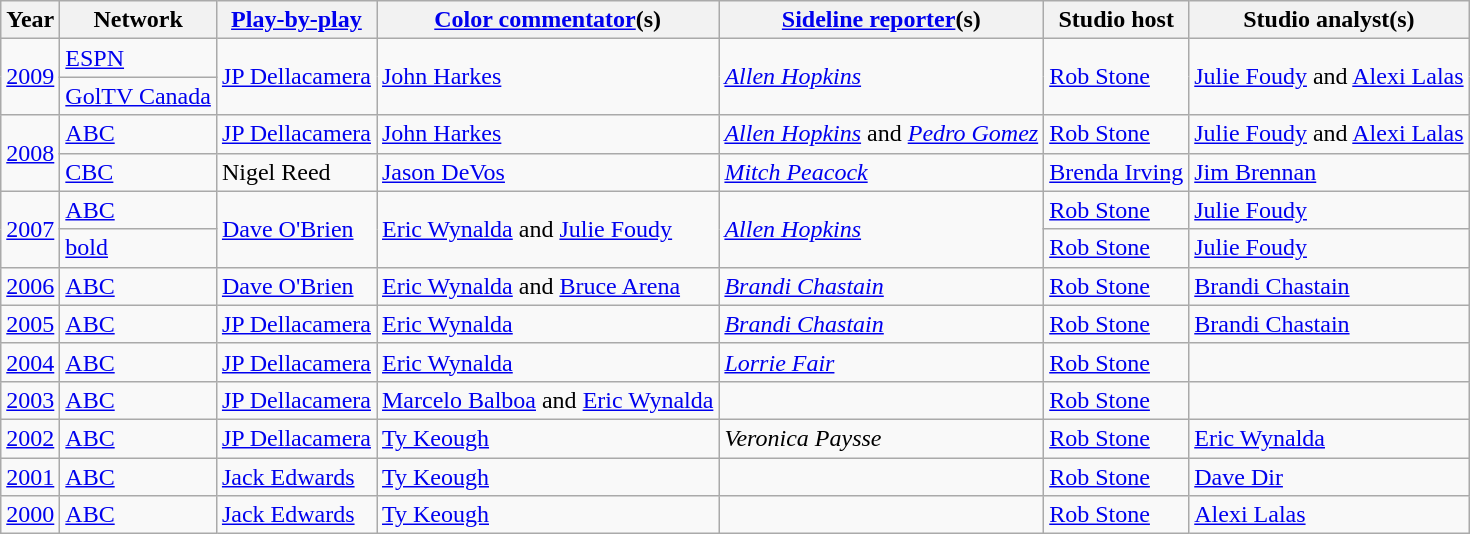<table class="wikitable">
<tr>
<th>Year</th>
<th>Network</th>
<th><a href='#'>Play-by-play</a></th>
<th><a href='#'>Color commentator</a>(s)</th>
<th><a href='#'>Sideline reporter</a>(s)</th>
<th>Studio host</th>
<th>Studio analyst(s)</th>
</tr>
<tr>
<td rowspan=2><a href='#'>2009</a></td>
<td><a href='#'>ESPN</a></td>
<td rowspan="2"><a href='#'>JP Dellacamera</a></td>
<td rowspan="2"><a href='#'>John Harkes</a></td>
<td rowspan="2"><em><a href='#'>Allen Hopkins</a></em></td>
<td rowspan="2"><a href='#'>Rob Stone</a></td>
<td rowspan="2"><a href='#'>Julie Foudy</a> and <a href='#'>Alexi Lalas</a></td>
</tr>
<tr>
<td><a href='#'>GolTV Canada</a></td>
</tr>
<tr>
<td rowspan=2><a href='#'>2008</a></td>
<td><a href='#'>ABC</a></td>
<td><a href='#'>JP Dellacamera</a></td>
<td><a href='#'>John Harkes</a></td>
<td><em><a href='#'>Allen Hopkins</a></em> and <em><a href='#'>Pedro Gomez</a></em></td>
<td><a href='#'>Rob Stone</a></td>
<td><a href='#'>Julie Foudy</a> and <a href='#'>Alexi Lalas</a></td>
</tr>
<tr>
<td><a href='#'>CBC</a></td>
<td>Nigel Reed</td>
<td><a href='#'>Jason DeVos</a></td>
<td><em><a href='#'>Mitch Peacock</a></em></td>
<td><a href='#'>Brenda Irving</a></td>
<td><a href='#'>Jim Brennan</a></td>
</tr>
<tr>
<td rowspan=2><a href='#'>2007</a></td>
<td><a href='#'>ABC</a></td>
<td rowspan="2"><a href='#'>Dave O'Brien</a></td>
<td rowspan=2><a href='#'>Eric Wynalda</a> and <a href='#'>Julie Foudy</a></td>
<td rowspan=2><em><a href='#'>Allen Hopkins</a></em></td>
<td><a href='#'>Rob Stone</a></td>
<td><a href='#'>Julie Foudy</a></td>
</tr>
<tr>
<td><a href='#'>bold</a></td>
<td><a href='#'>Rob Stone</a></td>
<td><a href='#'>Julie Foudy</a></td>
</tr>
<tr>
<td><a href='#'>2006</a></td>
<td><a href='#'>ABC</a></td>
<td><a href='#'>Dave O'Brien</a></td>
<td><a href='#'>Eric Wynalda</a> and <a href='#'>Bruce Arena</a></td>
<td><em><a href='#'>Brandi Chastain</a></em></td>
<td><a href='#'>Rob Stone</a></td>
<td><a href='#'>Brandi Chastain</a></td>
</tr>
<tr>
<td><a href='#'>2005</a></td>
<td><a href='#'>ABC</a></td>
<td><a href='#'>JP Dellacamera</a></td>
<td><a href='#'>Eric Wynalda</a></td>
<td><em><a href='#'>Brandi Chastain</a></em></td>
<td><a href='#'>Rob Stone</a></td>
<td><a href='#'>Brandi Chastain</a></td>
</tr>
<tr>
<td><a href='#'>2004</a></td>
<td><a href='#'>ABC</a></td>
<td><a href='#'>JP Dellacamera</a></td>
<td><a href='#'>Eric Wynalda</a></td>
<td><em><a href='#'>Lorrie Fair</a></em></td>
<td><a href='#'>Rob Stone</a></td>
<td></td>
</tr>
<tr>
<td><a href='#'>2003</a></td>
<td><a href='#'>ABC</a></td>
<td><a href='#'>JP Dellacamera</a></td>
<td><a href='#'>Marcelo Balboa</a> and <a href='#'>Eric Wynalda</a></td>
<td></td>
<td><a href='#'>Rob Stone</a></td>
<td></td>
</tr>
<tr>
<td><a href='#'>2002</a></td>
<td><a href='#'>ABC</a></td>
<td><a href='#'>JP Dellacamera</a></td>
<td><a href='#'>Ty Keough</a></td>
<td><em>Veronica Paysse</em></td>
<td><a href='#'>Rob Stone</a></td>
<td><a href='#'>Eric Wynalda</a></td>
</tr>
<tr>
<td><a href='#'>2001</a></td>
<td><a href='#'>ABC</a></td>
<td><a href='#'>Jack Edwards</a></td>
<td><a href='#'>Ty Keough</a></td>
<td></td>
<td><a href='#'>Rob Stone</a></td>
<td><a href='#'>Dave Dir</a></td>
</tr>
<tr>
<td><a href='#'>2000</a></td>
<td><a href='#'>ABC</a></td>
<td><a href='#'>Jack Edwards</a></td>
<td><a href='#'>Ty Keough</a></td>
<td></td>
<td><a href='#'>Rob Stone</a></td>
<td><a href='#'>Alexi Lalas</a></td>
</tr>
</table>
